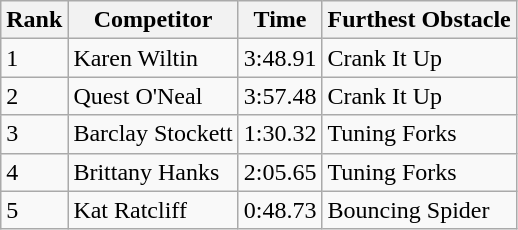<table class="wikitable sortable mw-collapsible">
<tr>
<th>Rank</th>
<th>Competitor</th>
<th>Time</th>
<th>Furthest Obstacle</th>
</tr>
<tr>
<td>1</td>
<td>Karen Wiltin</td>
<td>3:48.91</td>
<td>Crank It Up</td>
</tr>
<tr>
<td>2</td>
<td>Quest O'Neal</td>
<td>3:57.48</td>
<td>Crank It Up</td>
</tr>
<tr>
<td>3</td>
<td>Barclay Stockett</td>
<td>1:30.32</td>
<td>Tuning Forks</td>
</tr>
<tr>
<td>4</td>
<td>Brittany Hanks</td>
<td>2:05.65</td>
<td>Tuning Forks</td>
</tr>
<tr>
<td>5</td>
<td>Kat Ratcliff</td>
<td>0:48.73</td>
<td>Bouncing Spider</td>
</tr>
</table>
